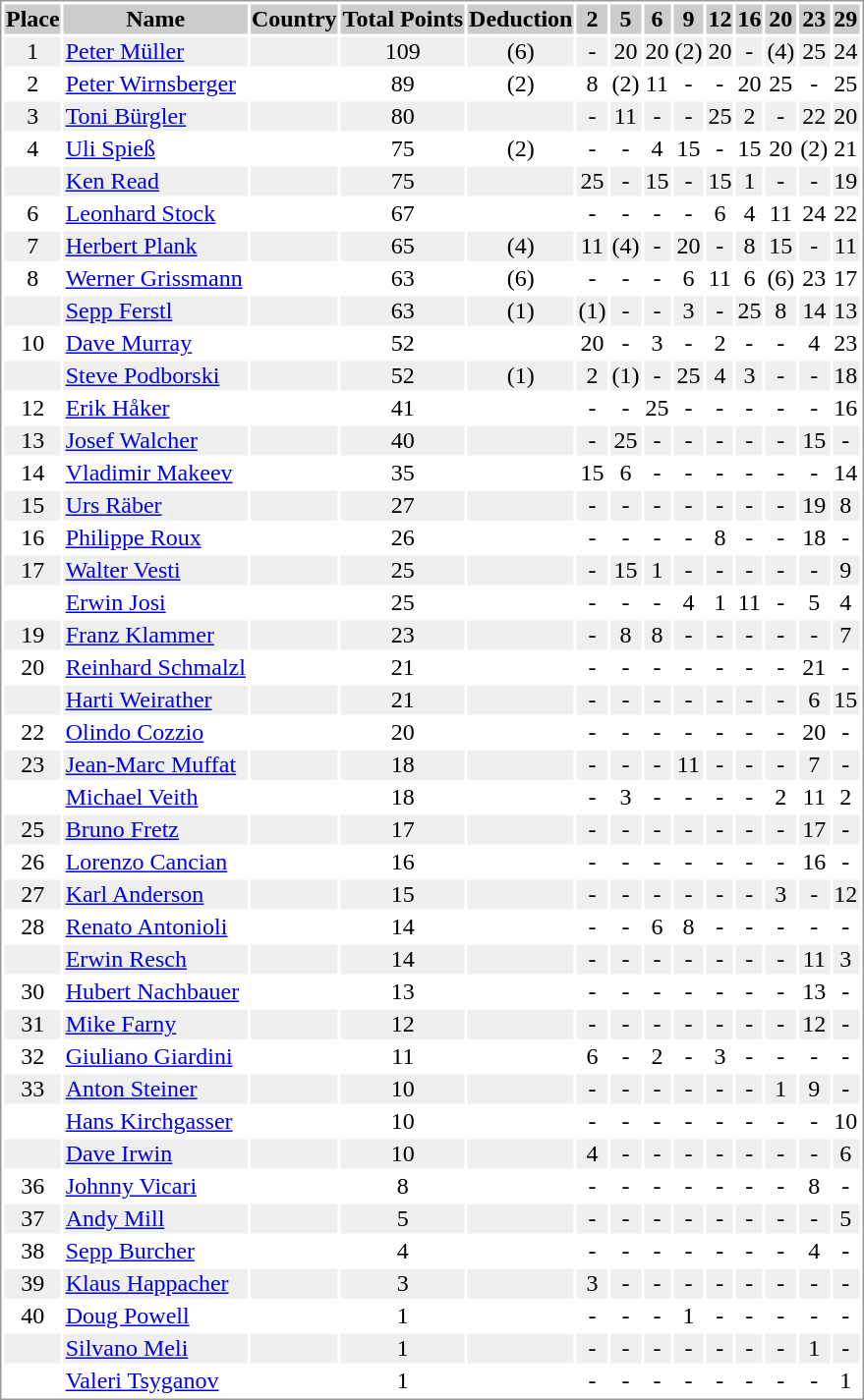<table border="0" style="border: 1px solid #999; background-color:#FFFFFF; text-align:center">
<tr align="center" bgcolor="#CCCCCC">
<th>Place</th>
<th>Name</th>
<th>Country</th>
<th>Total Points</th>
<th>Deduction</th>
<th>2</th>
<th>5</th>
<th>6</th>
<th>9</th>
<th>12</th>
<th>16</th>
<th>20</th>
<th>23</th>
<th>29</th>
</tr>
<tr bgcolor="#EFEFEF">
<td>1</td>
<td align="left"><a href='#'>Peter Müller</a></td>
<td align="left"></td>
<td>109</td>
<td>(6)</td>
<td>-</td>
<td>20</td>
<td>20</td>
<td>(2)</td>
<td>20</td>
<td>-</td>
<td>(4)</td>
<td>25</td>
<td>24</td>
</tr>
<tr>
<td>2</td>
<td align="left"><a href='#'>Peter Wirnsberger</a></td>
<td align="left"></td>
<td>89</td>
<td>(2)</td>
<td>8</td>
<td>(2)</td>
<td>11</td>
<td>-</td>
<td>-</td>
<td>20</td>
<td>25</td>
<td>-</td>
<td>25</td>
</tr>
<tr bgcolor="#EFEFEF">
<td>3</td>
<td align="left"><a href='#'>Toni Bürgler</a></td>
<td align="left"></td>
<td>80</td>
<td></td>
<td>-</td>
<td>11</td>
<td>-</td>
<td>-</td>
<td>25</td>
<td>2</td>
<td>-</td>
<td>22</td>
<td>20</td>
</tr>
<tr>
<td>4</td>
<td align="left"><a href='#'>Uli Spieß</a></td>
<td align="left"></td>
<td>75</td>
<td>(2)</td>
<td>-</td>
<td>-</td>
<td>4</td>
<td>15</td>
<td>-</td>
<td>15</td>
<td>20</td>
<td>(2)</td>
<td>21</td>
</tr>
<tr bgcolor="#EFEFEF">
<td></td>
<td align="left"><a href='#'>Ken Read</a></td>
<td align="left"></td>
<td>75</td>
<td></td>
<td>25</td>
<td>-</td>
<td>15</td>
<td>-</td>
<td>15</td>
<td>1</td>
<td>-</td>
<td>-</td>
<td>19</td>
</tr>
<tr>
<td>6</td>
<td align="left"><a href='#'>Leonhard Stock</a></td>
<td align="left"></td>
<td>67</td>
<td></td>
<td>-</td>
<td>-</td>
<td>-</td>
<td>-</td>
<td>6</td>
<td>4</td>
<td>11</td>
<td>24</td>
<td>22</td>
</tr>
<tr bgcolor="#EFEFEF">
<td>7</td>
<td align="left"><a href='#'>Herbert Plank</a></td>
<td align="left"></td>
<td>65</td>
<td>(4)</td>
<td>11</td>
<td>(4)</td>
<td>-</td>
<td>20</td>
<td>-</td>
<td>8</td>
<td>15</td>
<td>-</td>
<td>11</td>
</tr>
<tr>
<td>8</td>
<td align="left"><a href='#'>Werner Grissmann</a></td>
<td align="left"></td>
<td>63</td>
<td>(6)</td>
<td>-</td>
<td>-</td>
<td>-</td>
<td>6</td>
<td>11</td>
<td>6</td>
<td>(6)</td>
<td>23</td>
<td>17</td>
</tr>
<tr bgcolor="#EFEFEF">
<td></td>
<td align="left"><a href='#'>Sepp Ferstl</a></td>
<td align="left"></td>
<td>63</td>
<td>(1)</td>
<td>(1)</td>
<td>-</td>
<td>-</td>
<td>3</td>
<td>-</td>
<td>25</td>
<td>8</td>
<td>14</td>
<td>13</td>
</tr>
<tr>
<td>10</td>
<td align="left"><a href='#'>Dave Murray</a></td>
<td align="left"></td>
<td>52</td>
<td></td>
<td>20</td>
<td>-</td>
<td>3</td>
<td>-</td>
<td>2</td>
<td>-</td>
<td>-</td>
<td>4</td>
<td>23</td>
</tr>
<tr bgcolor="#EFEFEF">
<td></td>
<td align="left"><a href='#'>Steve Podborski</a></td>
<td align="left"></td>
<td>52</td>
<td>(1)</td>
<td>2</td>
<td>(1)</td>
<td>-</td>
<td>25</td>
<td>4</td>
<td>3</td>
<td>-</td>
<td>-</td>
<td>18</td>
</tr>
<tr>
<td>12</td>
<td align="left"><a href='#'>Erik Håker</a></td>
<td align="left"></td>
<td>41</td>
<td></td>
<td>-</td>
<td>-</td>
<td>25</td>
<td>-</td>
<td>-</td>
<td>-</td>
<td>-</td>
<td>-</td>
<td>16</td>
</tr>
<tr bgcolor="#EFEFEF">
<td>13</td>
<td align="left"><a href='#'>Josef Walcher</a></td>
<td align="left"></td>
<td>40</td>
<td></td>
<td>-</td>
<td>25</td>
<td>-</td>
<td>-</td>
<td>-</td>
<td>-</td>
<td>-</td>
<td>15</td>
<td>-</td>
</tr>
<tr>
<td>14</td>
<td align="left"><a href='#'>Vladimir Makeev</a></td>
<td align="left"></td>
<td>35</td>
<td></td>
<td>15</td>
<td>6</td>
<td>-</td>
<td>-</td>
<td>-</td>
<td>-</td>
<td>-</td>
<td>-</td>
<td>14</td>
</tr>
<tr bgcolor="#EFEFEF">
<td>15</td>
<td align="left"><a href='#'>Urs Räber</a></td>
<td align="left"></td>
<td>27</td>
<td></td>
<td>-</td>
<td>-</td>
<td>-</td>
<td>-</td>
<td>-</td>
<td>-</td>
<td>-</td>
<td>19</td>
<td>8</td>
</tr>
<tr>
<td>16</td>
<td align="left"><a href='#'>Philippe Roux</a></td>
<td align="left"></td>
<td>26</td>
<td></td>
<td>-</td>
<td>-</td>
<td>-</td>
<td>-</td>
<td>8</td>
<td>-</td>
<td>-</td>
<td>18</td>
<td>-</td>
</tr>
<tr bgcolor="#EFEFEF">
<td>17</td>
<td align="left"><a href='#'>Walter Vesti</a></td>
<td align="left"></td>
<td>25</td>
<td></td>
<td>-</td>
<td>15</td>
<td>1</td>
<td>-</td>
<td>-</td>
<td>-</td>
<td>-</td>
<td>-</td>
<td>9</td>
</tr>
<tr>
<td></td>
<td align="left"><a href='#'>Erwin Josi</a></td>
<td align="left"></td>
<td>25</td>
<td></td>
<td>-</td>
<td>-</td>
<td>-</td>
<td>4</td>
<td>1</td>
<td>11</td>
<td>-</td>
<td>5</td>
<td>4</td>
</tr>
<tr bgcolor="#EFEFEF">
<td>19</td>
<td align="left"><a href='#'>Franz Klammer</a></td>
<td align="left"></td>
<td>23</td>
<td></td>
<td>-</td>
<td>8</td>
<td>8</td>
<td>-</td>
<td>-</td>
<td>-</td>
<td>-</td>
<td>-</td>
<td>7</td>
</tr>
<tr>
<td>20</td>
<td align="left"><a href='#'>Reinhard Schmalzl</a></td>
<td align="left"></td>
<td>21</td>
<td></td>
<td>-</td>
<td>-</td>
<td>-</td>
<td>-</td>
<td>-</td>
<td>-</td>
<td>-</td>
<td>21</td>
<td>-</td>
</tr>
<tr bgcolor="#EFEFEF">
<td></td>
<td align="left"><a href='#'>Harti Weirather</a></td>
<td align="left"></td>
<td>21</td>
<td></td>
<td>-</td>
<td>-</td>
<td>-</td>
<td>-</td>
<td>-</td>
<td>-</td>
<td>-</td>
<td>6</td>
<td>15</td>
</tr>
<tr>
<td>22</td>
<td align="left"><a href='#'>Olindo Cozzio</a></td>
<td align="left"></td>
<td>20</td>
<td></td>
<td>-</td>
<td>-</td>
<td>-</td>
<td>-</td>
<td>-</td>
<td>-</td>
<td>-</td>
<td>20</td>
<td>-</td>
</tr>
<tr bgcolor="#EFEFEF">
<td>23</td>
<td align="left"><a href='#'>Jean-Marc Muffat</a></td>
<td align="left"></td>
<td>18</td>
<td></td>
<td>-</td>
<td>-</td>
<td>-</td>
<td>11</td>
<td>-</td>
<td>-</td>
<td>-</td>
<td>7</td>
<td>-</td>
</tr>
<tr>
<td></td>
<td align="left"><a href='#'>Michael Veith</a></td>
<td align="left"></td>
<td>18</td>
<td></td>
<td>-</td>
<td>3</td>
<td>-</td>
<td>-</td>
<td>-</td>
<td>-</td>
<td>2</td>
<td>11</td>
<td>2</td>
</tr>
<tr bgcolor="#EFEFEF">
<td>25</td>
<td align="left"><a href='#'>Bruno Fretz</a></td>
<td align="left"></td>
<td>17</td>
<td></td>
<td>-</td>
<td>-</td>
<td>-</td>
<td>-</td>
<td>-</td>
<td>-</td>
<td>-</td>
<td>17</td>
<td>-</td>
</tr>
<tr>
<td>26</td>
<td align="left"><a href='#'>Lorenzo Cancian</a></td>
<td align="left"></td>
<td>16</td>
<td></td>
<td>-</td>
<td>-</td>
<td>-</td>
<td>-</td>
<td>-</td>
<td>-</td>
<td>-</td>
<td>16</td>
<td>-</td>
</tr>
<tr bgcolor="#EFEFEF">
<td>27</td>
<td align="left"><a href='#'>Karl Anderson</a></td>
<td align="left"></td>
<td>15</td>
<td></td>
<td>-</td>
<td>-</td>
<td>-</td>
<td>-</td>
<td>-</td>
<td>-</td>
<td>3</td>
<td>-</td>
<td>12</td>
</tr>
<tr>
<td>28</td>
<td align="left"><a href='#'>Renato Antonioli</a></td>
<td align="left"></td>
<td>14</td>
<td></td>
<td>-</td>
<td>-</td>
<td>6</td>
<td>8</td>
<td>-</td>
<td>-</td>
<td>-</td>
<td>-</td>
<td>-</td>
</tr>
<tr bgcolor="#EFEFEF">
<td></td>
<td align="left"><a href='#'>Erwin Resch</a></td>
<td align="left"></td>
<td>14</td>
<td></td>
<td>-</td>
<td>-</td>
<td>-</td>
<td>-</td>
<td>-</td>
<td>-</td>
<td>-</td>
<td>11</td>
<td>3</td>
</tr>
<tr>
<td>30</td>
<td align="left"><a href='#'>Hubert Nachbauer</a></td>
<td align="left"></td>
<td>13</td>
<td></td>
<td>-</td>
<td>-</td>
<td>-</td>
<td>-</td>
<td>-</td>
<td>-</td>
<td>-</td>
<td>13</td>
<td>-</td>
</tr>
<tr bgcolor="#EFEFEF">
<td>31</td>
<td align="left"><a href='#'>Mike Farny</a></td>
<td align="left"></td>
<td>12</td>
<td></td>
<td>-</td>
<td>-</td>
<td>-</td>
<td>-</td>
<td>-</td>
<td>-</td>
<td>-</td>
<td>12</td>
<td>-</td>
</tr>
<tr>
<td>32</td>
<td align="left"><a href='#'>Giuliano Giardini</a></td>
<td align="left"></td>
<td>11</td>
<td></td>
<td>6</td>
<td>-</td>
<td>2</td>
<td>-</td>
<td>3</td>
<td>-</td>
<td>-</td>
<td>-</td>
<td>-</td>
</tr>
<tr bgcolor="#EFEFEF">
<td>33</td>
<td align="left"><a href='#'>Anton Steiner</a></td>
<td align="left"></td>
<td>10</td>
<td></td>
<td>-</td>
<td>-</td>
<td>-</td>
<td>-</td>
<td>-</td>
<td>-</td>
<td>1</td>
<td>9</td>
<td>-</td>
</tr>
<tr>
<td></td>
<td align="left"><a href='#'>Hans Kirchgasser</a></td>
<td align="left"></td>
<td>10</td>
<td></td>
<td>-</td>
<td>-</td>
<td>-</td>
<td>-</td>
<td>-</td>
<td>-</td>
<td>-</td>
<td>-</td>
<td>10</td>
</tr>
<tr bgcolor="#EFEFEF">
<td></td>
<td align="left"><a href='#'>Dave Irwin</a></td>
<td align="left"></td>
<td>10</td>
<td></td>
<td>4</td>
<td>-</td>
<td>-</td>
<td>-</td>
<td>-</td>
<td>-</td>
<td>-</td>
<td>-</td>
<td>6</td>
</tr>
<tr>
<td>36</td>
<td align="left"><a href='#'>Johnny Vicari</a></td>
<td align="left"></td>
<td>8</td>
<td></td>
<td>-</td>
<td>-</td>
<td>-</td>
<td>-</td>
<td>-</td>
<td>-</td>
<td>-</td>
<td>8</td>
<td>-</td>
</tr>
<tr bgcolor="#EFEFEF">
<td>37</td>
<td align="left"><a href='#'>Andy Mill</a></td>
<td align="left"></td>
<td>5</td>
<td></td>
<td>-</td>
<td>-</td>
<td>-</td>
<td>-</td>
<td>-</td>
<td>-</td>
<td>-</td>
<td>-</td>
<td>5</td>
</tr>
<tr>
<td>38</td>
<td align="left"><a href='#'>Sepp Burcher</a></td>
<td align="left"></td>
<td>4</td>
<td></td>
<td>-</td>
<td>-</td>
<td>-</td>
<td>-</td>
<td>-</td>
<td>-</td>
<td>-</td>
<td>4</td>
<td>-</td>
</tr>
<tr bgcolor="#EFEFEF">
<td>39</td>
<td align="left"><a href='#'>Klaus Happacher</a></td>
<td align="left"></td>
<td>3</td>
<td></td>
<td>3</td>
<td>-</td>
<td>-</td>
<td>-</td>
<td>-</td>
<td>-</td>
<td>-</td>
<td>-</td>
<td>-</td>
</tr>
<tr>
<td>40</td>
<td align="left"><a href='#'>Doug Powell</a></td>
<td align="left"></td>
<td>1</td>
<td></td>
<td>-</td>
<td>-</td>
<td>-</td>
<td>1</td>
<td>-</td>
<td>-</td>
<td>-</td>
<td>-</td>
<td>-</td>
</tr>
<tr bgcolor="#EFEFEF">
<td></td>
<td align="left"><a href='#'>Silvano Meli</a></td>
<td align="left"></td>
<td>1</td>
<td></td>
<td>-</td>
<td>-</td>
<td>-</td>
<td>-</td>
<td>-</td>
<td>-</td>
<td>-</td>
<td>1</td>
<td>-</td>
</tr>
<tr>
<td></td>
<td align="left"><a href='#'>Valeri Tsyganov</a></td>
<td align="left"></td>
<td>1</td>
<td></td>
<td>-</td>
<td>-</td>
<td>-</td>
<td>-</td>
<td>-</td>
<td>-</td>
<td>-</td>
<td>-</td>
<td>1</td>
</tr>
</table>
